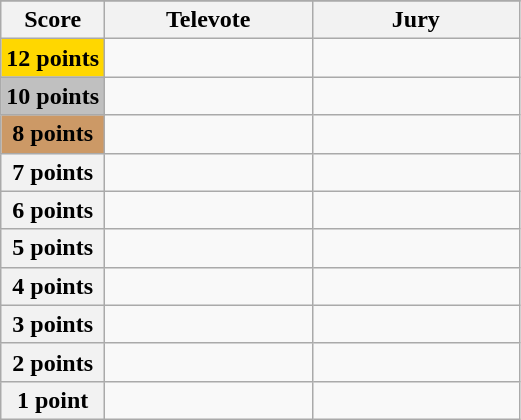<table class="wikitable">
<tr>
</tr>
<tr>
<th scope="col" width="20%">Score</th>
<th scope="col" width="40%">Televote</th>
<th scope="col" width="40%">Jury</th>
</tr>
<tr>
<th scope="row" style="background:gold">12 points</th>
<td></td>
<td></td>
</tr>
<tr>
<th scope="row" style="background:silver">10 points</th>
<td></td>
<td></td>
</tr>
<tr>
<th scope="row" style="background:#CC9966">8 points</th>
<td></td>
<td></td>
</tr>
<tr>
<th scope="row">7 points</th>
<td></td>
<td></td>
</tr>
<tr>
<th scope="row">6 points</th>
<td></td>
<td></td>
</tr>
<tr>
<th scope="row">5 points</th>
<td></td>
<td></td>
</tr>
<tr>
<th scope="row">4 points</th>
<td></td>
<td></td>
</tr>
<tr>
<th scope="row">3 points</th>
<td></td>
<td></td>
</tr>
<tr>
<th scope="row">2 points</th>
<td></td>
<td></td>
</tr>
<tr>
<th scope="row">1 point</th>
<td></td>
<td></td>
</tr>
</table>
